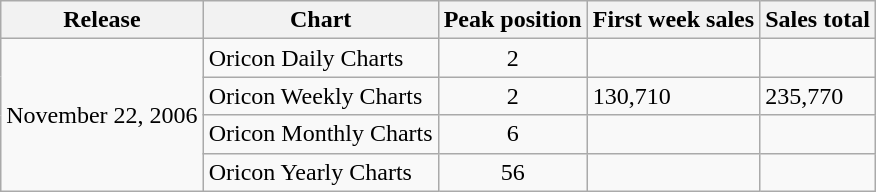<table class="wikitable">
<tr>
<th>Release</th>
<th>Chart</th>
<th>Peak position</th>
<th>First week sales</th>
<th>Sales total</th>
</tr>
<tr>
<td rowspan="4">November 22, 2006</td>
<td>Oricon Daily Charts</td>
<td align="center">2</td>
<td></td>
<td></td>
</tr>
<tr>
<td>Oricon Weekly Charts</td>
<td align="center">2</td>
<td>130,710</td>
<td>235,770</td>
</tr>
<tr>
<td>Oricon Monthly Charts</td>
<td align="center">6</td>
<td></td>
<td></td>
</tr>
<tr>
<td>Oricon Yearly Charts</td>
<td align="center">56</td>
<td></td>
<td></td>
</tr>
</table>
